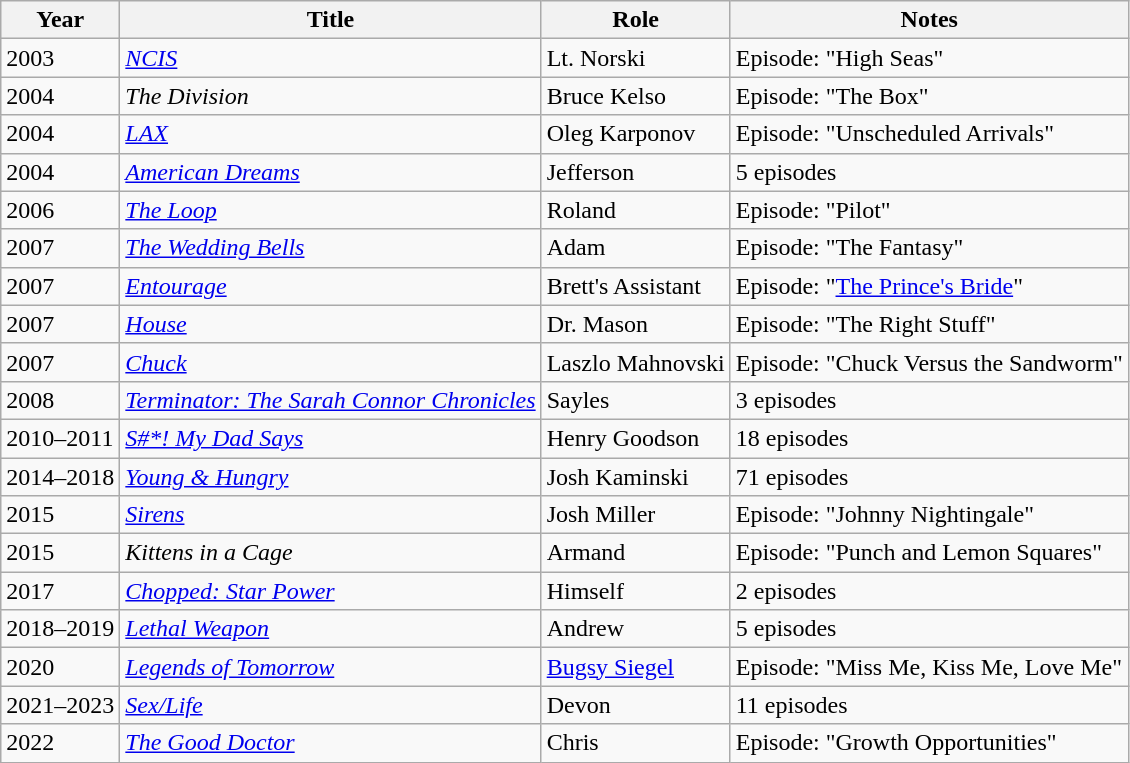<table class="wikitable">
<tr>
<th>Year</th>
<th>Title</th>
<th>Role</th>
<th>Notes</th>
</tr>
<tr>
<td>2003</td>
<td><em><a href='#'>NCIS</a></em></td>
<td>Lt. Norski</td>
<td>Episode: "High Seas"</td>
</tr>
<tr>
<td>2004</td>
<td><em>The Division</em></td>
<td>Bruce Kelso</td>
<td>Episode: "The Box"</td>
</tr>
<tr>
<td>2004</td>
<td><em><a href='#'>LAX</a></em></td>
<td>Oleg Karponov</td>
<td>Episode: "Unscheduled Arrivals"</td>
</tr>
<tr>
<td>2004</td>
<td><em><a href='#'>American Dreams</a></em></td>
<td>Jefferson</td>
<td>5 episodes</td>
</tr>
<tr>
<td>2006</td>
<td><em><a href='#'>The Loop</a></em></td>
<td>Roland</td>
<td>Episode: "Pilot"</td>
</tr>
<tr>
<td>2007</td>
<td><em><a href='#'>The Wedding Bells</a></em></td>
<td>Adam</td>
<td>Episode: "The Fantasy"</td>
</tr>
<tr>
<td>2007</td>
<td><em><a href='#'>Entourage</a></em></td>
<td>Brett's Assistant</td>
<td>Episode: "<a href='#'>The Prince's Bride</a>"</td>
</tr>
<tr>
<td>2007</td>
<td><em><a href='#'>House</a></em></td>
<td>Dr. Mason</td>
<td>Episode: "The Right Stuff"</td>
</tr>
<tr>
<td>2007</td>
<td><em><a href='#'>Chuck</a></em></td>
<td>Laszlo Mahnovski</td>
<td>Episode: "Chuck Versus the Sandworm"</td>
</tr>
<tr>
<td>2008</td>
<td><em><a href='#'>Terminator: The Sarah Connor Chronicles</a></em></td>
<td>Sayles</td>
<td>3 episodes</td>
</tr>
<tr>
<td>2010–2011</td>
<td><em><a href='#'>S#*! My Dad Says</a></em></td>
<td>Henry Goodson</td>
<td>18 episodes</td>
</tr>
<tr>
<td>2014–2018</td>
<td><em><a href='#'>Young & Hungry</a></em></td>
<td>Josh Kaminski</td>
<td>71 episodes</td>
</tr>
<tr>
<td>2015</td>
<td><em><a href='#'>Sirens</a></em></td>
<td>Josh Miller</td>
<td>Episode: "Johnny Nightingale"</td>
</tr>
<tr>
<td>2015</td>
<td><em>Kittens in a Cage</em></td>
<td>Armand</td>
<td>Episode: "Punch and Lemon Squares"</td>
</tr>
<tr>
<td>2017</td>
<td><em><a href='#'>Chopped: Star Power</a></em></td>
<td>Himself</td>
<td>2 episodes</td>
</tr>
<tr>
<td>2018–2019</td>
<td><em><a href='#'>Lethal Weapon</a></em></td>
<td>Andrew</td>
<td>5 episodes</td>
</tr>
<tr>
<td>2020</td>
<td><em><a href='#'>Legends of Tomorrow</a></em></td>
<td><a href='#'>Bugsy Siegel</a></td>
<td>Episode: "Miss Me, Kiss Me, Love Me"</td>
</tr>
<tr>
<td>2021–2023</td>
<td><em><a href='#'>Sex/Life</a></em></td>
<td>Devon</td>
<td>11 episodes</td>
</tr>
<tr>
<td>2022</td>
<td><em><a href='#'>The Good Doctor</a></em></td>
<td>Chris</td>
<td>Episode: "Growth Opportunities"</td>
</tr>
</table>
